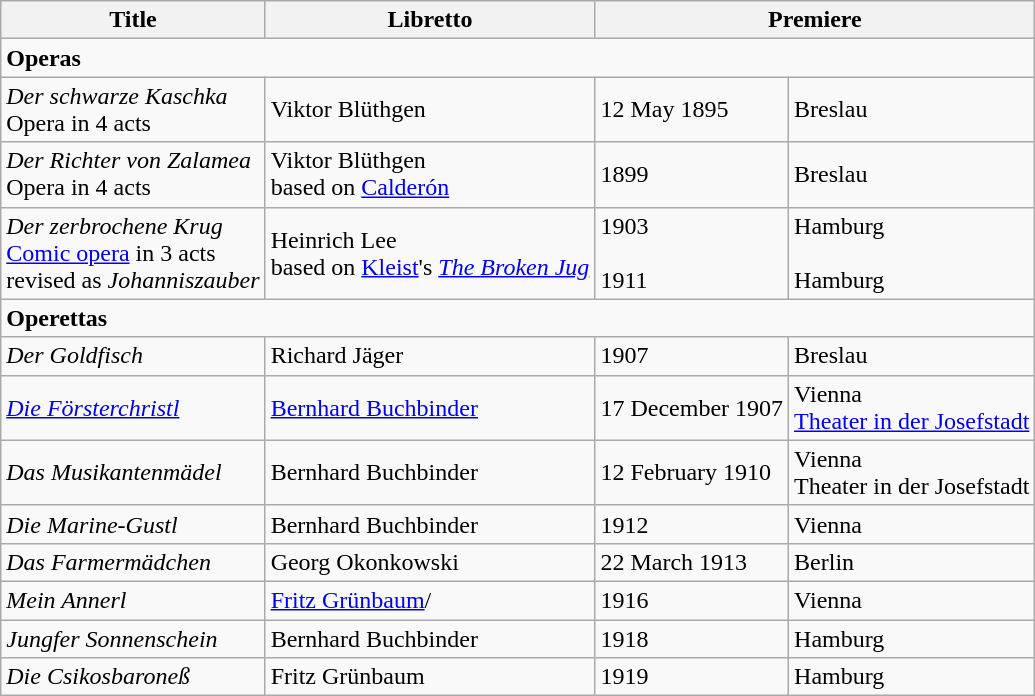<table class="wikitable">
<tr>
<th>Title</th>
<th>Libretto</th>
<th colspan="2">Premiere</th>
</tr>
<tr>
<td colspan="4"><strong>Operas</strong></td>
</tr>
<tr>
<td><em>Der schwarze Kaschka</em><br>Opera in 4 acts</td>
<td>Viktor Blüthgen</td>
<td>12 May 1895</td>
<td>Breslau</td>
</tr>
<tr>
<td><em>Der Richter von Zalamea</em><br>Opera in 4 acts</td>
<td>Viktor Blüthgen<br>based on <a href='#'>Calderón</a></td>
<td>1899</td>
<td>Breslau</td>
</tr>
<tr>
<td><em>Der zerbrochene Krug</em><br><a href='#'>Comic opera</a> in 3 acts<br>revised as <em>Johanniszauber</em></td>
<td>Heinrich Lee<br>based on <a href='#'>Kleist</a>'s <em><a href='#'>The Broken Jug</a></em></td>
<td>1903<br><br>1911</td>
<td>Hamburg<br><br>Hamburg</td>
</tr>
<tr>
<td colspan="4"><strong>Operettas</strong></td>
</tr>
<tr>
<td><em>Der Goldfisch</em></td>
<td>Richard Jäger</td>
<td>1907</td>
<td>Breslau</td>
</tr>
<tr>
<td><em><a href='#'>Die Försterchristl</a></em></td>
<td><a href='#'>Bernhard Buchbinder</a></td>
<td>17 December 1907</td>
<td>Vienna<br><a href='#'>Theater in der Josefstadt</a></td>
</tr>
<tr>
<td><em>Das Musikantenmädel</em></td>
<td>Bernhard Buchbinder</td>
<td>12 February 1910</td>
<td>Vienna<br>Theater in der Josefstadt</td>
</tr>
<tr>
<td><em>Die Marine-Gustl</em></td>
<td>Bernhard Buchbinder</td>
<td>1912</td>
<td>Vienna</td>
</tr>
<tr>
<td><em>Das Farmermädchen</em></td>
<td>Georg Okonkowski</td>
<td>22 March 1913</td>
<td>Berlin</td>
</tr>
<tr>
<td><em>Mein Annerl</em></td>
<td><a href='#'>Fritz Grünbaum</a>/<br></td>
<td>1916</td>
<td>Vienna</td>
</tr>
<tr>
<td><em>Jungfer Sonnenschein</em></td>
<td>Bernhard Buchbinder</td>
<td>1918</td>
<td>Hamburg</td>
</tr>
<tr>
<td><em>Die Csikosbaroneß</em></td>
<td>Fritz Grünbaum</td>
<td>1919</td>
<td>Hamburg</td>
</tr>
</table>
